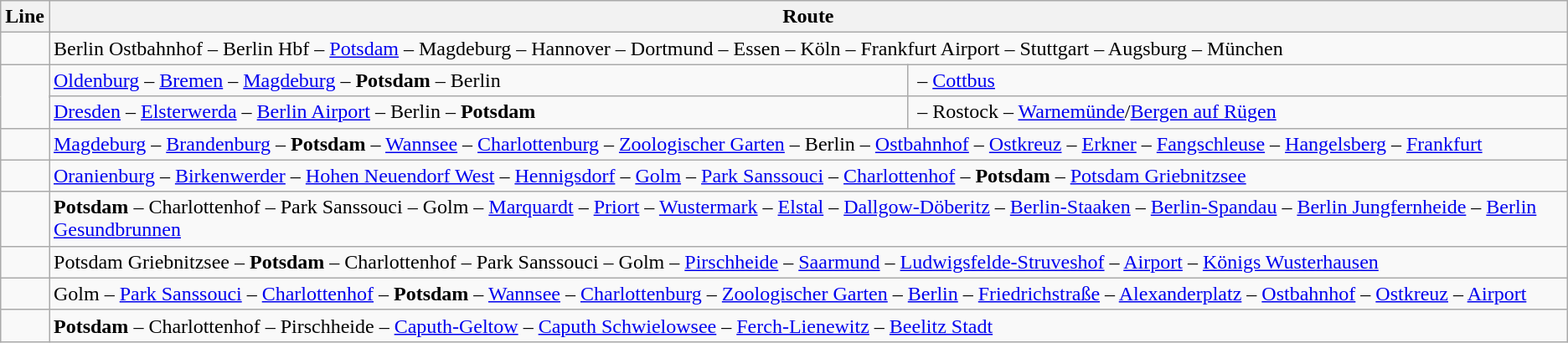<table class="wikitable">
<tr>
<th>Line</th>
<th colspan="2">Route</th>
</tr>
<tr>
<td align="center"></td>
<td colspan="2">Berlin Ostbahnhof – Berlin Hbf – <a href='#'>Potsdam</a> – Magdeburg – Hannover – Dortmund – Essen – Köln – Frankfurt Airport – Stuttgart – Augsburg – München</td>
</tr>
<tr>
<td rowspan="3"></td>
<td rowspan="2"> <a href='#'>Oldenburg</a> – <a href='#'>Bremen</a> – <a href='#'>Magdeburg</a> – <strong>Potsdam</strong> – Berlin</td>
<td> – <a href='#'>Cottbus</a></td>
</tr>
<tr>
<td rowspan="2"> – Rostock – <a href='#'>Warnemünde</a>/<a href='#'>Bergen auf Rügen</a></td>
</tr>
<tr>
<td><a href='#'>Dresden</a> – <a href='#'>Elsterwerda</a> – <a href='#'>Berlin Airport</a> – Berlin – <strong>Potsdam</strong></td>
</tr>
<tr>
<td></td>
<td colspan="2"><a href='#'>Magdeburg</a> – <a href='#'>Brandenburg</a> – <strong>Potsdam</strong> – <a href='#'>Wannsee</a> – <a href='#'>Charlottenburg</a> – <a href='#'>Zoologischer Garten</a> – Berlin – <a href='#'>Ostbahnhof</a> – <a href='#'>Ostkreuz</a> – <a href='#'>Erkner</a> – <a href='#'>Fangschleuse</a> – <a href='#'>Hangelsberg</a> – <a href='#'>Frankfurt</a></td>
</tr>
<tr>
<td></td>
<td colspan="2"><a href='#'>Oranienburg</a> – <a href='#'>Birkenwerder</a> – <a href='#'>Hohen Neuendorf West</a> – <a href='#'>Hennigsdorf</a> – <a href='#'>Golm</a> – <a href='#'>Park Sanssouci</a> – <a href='#'>Charlottenhof</a> – <strong>Potsdam</strong> – <a href='#'>Potsdam Griebnitzsee</a></td>
</tr>
<tr>
<td></td>
<td colspan="2"><strong>Potsdam</strong> – Charlottenhof – Park Sanssouci – Golm – <a href='#'>Marquardt</a> – <a href='#'>Priort</a> – <a href='#'>Wustermark</a> – <a href='#'>Elstal</a> – <a href='#'>Dallgow-Döberitz</a> – <a href='#'>Berlin-Staaken</a> – <a href='#'>Berlin-Spandau</a> – <a href='#'>Berlin Jungfernheide</a> – <a href='#'>Berlin Gesundbrunnen</a></td>
</tr>
<tr>
<td></td>
<td colspan="2">Potsdam Griebnitzsee – <strong>Potsdam</strong> – Charlottenhof – Park Sanssouci – Golm – <a href='#'>Pirschheide</a> – <a href='#'>Saarmund</a> – <a href='#'>Ludwigsfelde-Struveshof</a> – <a href='#'>Airport</a> – <a href='#'>Königs Wusterhausen</a></td>
</tr>
<tr>
<td></td>
<td colspan="2">Golm – <a href='#'>Park Sanssouci</a> – <a href='#'>Charlottenhof</a> – <strong>Potsdam</strong> – <a href='#'>Wannsee</a> – <a href='#'>Charlottenburg</a> – <a href='#'>Zoologischer Garten</a> – <a href='#'>Berlin</a> – <a href='#'>Friedrichstraße</a> – <a href='#'>Alexanderplatz</a> – <a href='#'>Ostbahnhof</a> – <a href='#'>Ostkreuz</a> – <a href='#'>Airport</a></td>
</tr>
<tr>
<td></td>
<td colspan="2"><strong>Potsdam</strong> – Charlottenhof – Pirschheide – <a href='#'>Caputh-Geltow</a> – <a href='#'>Caputh Schwielowsee</a> – <a href='#'>Ferch-Lienewitz</a> – <a href='#'>Beelitz Stadt</a></td>
</tr>
</table>
